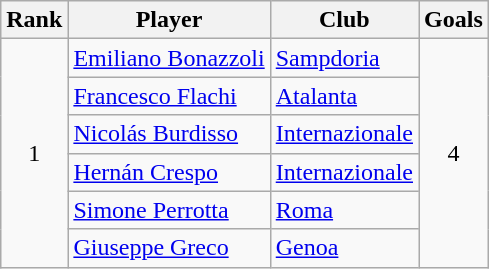<table class="wikitable sortable" style="text-align:center">
<tr>
<th>Rank</th>
<th>Player</th>
<th>Club</th>
<th>Goals</th>
</tr>
<tr>
<td rowspan="6">1</td>
<td align="left"> <a href='#'>Emiliano Bonazzoli</a></td>
<td align="left"><a href='#'>Sampdoria</a></td>
<td rowspan="6">4</td>
</tr>
<tr>
<td align="left"> <a href='#'>Francesco Flachi</a></td>
<td align="left"><a href='#'>Atalanta</a></td>
</tr>
<tr>
<td align="left"> <a href='#'>Nicolás Burdisso</a></td>
<td align="left"><a href='#'>Internazionale</a></td>
</tr>
<tr>
<td align="left"> <a href='#'>Hernán Crespo</a></td>
<td align="left"><a href='#'>Internazionale</a></td>
</tr>
<tr>
<td align="left"> <a href='#'>Simone Perrotta</a></td>
<td align="left"><a href='#'>Roma</a></td>
</tr>
<tr>
<td align="left"> <a href='#'>Giuseppe Greco</a></td>
<td align="left"><a href='#'>Genoa</a></td>
</tr>
</table>
